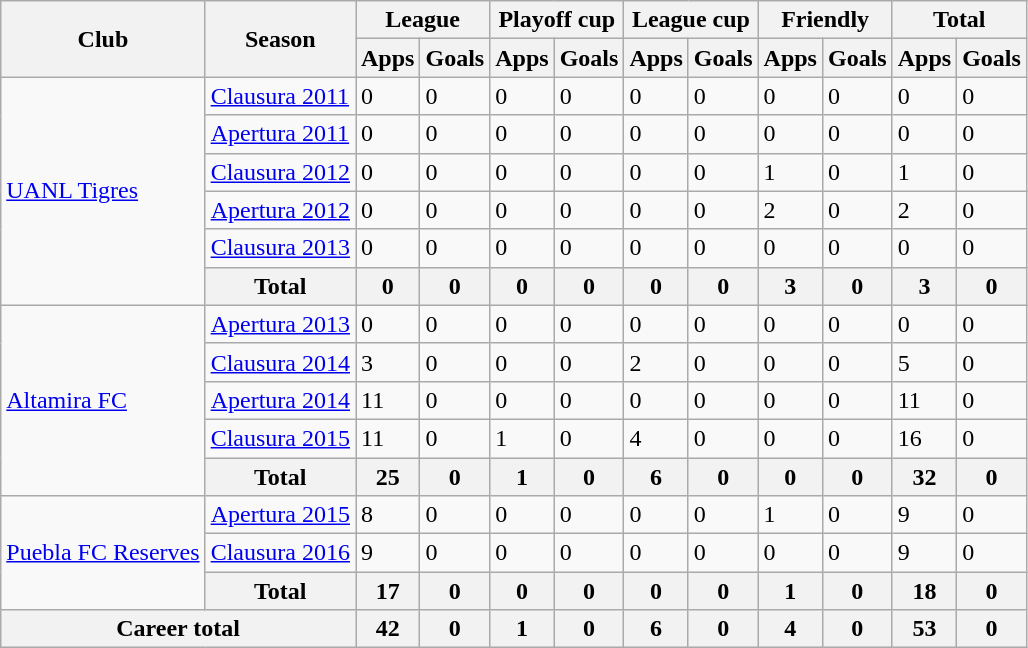<table class="wikitable">
<tr>
<th rowspan=2>Club</th>
<th rowspan=2>Season</th>
<th colspan=2>League</th>
<th colspan=2>Playoff cup</th>
<th colspan=2>League cup</th>
<th colspan=2>Friendly</th>
<th colspan=2>Total</th>
</tr>
<tr>
<th>Apps</th>
<th>Goals</th>
<th>Apps</th>
<th>Goals</th>
<th>Apps</th>
<th>Goals</th>
<th>Apps</th>
<th>Goals</th>
<th>Apps</th>
<th>Goals</th>
</tr>
<tr>
<td rowspan=6><a href='#'>UANL Tigres</a></td>
<td><a href='#'>Clausura 2011</a></td>
<td>0</td>
<td>0</td>
<td>0</td>
<td>0</td>
<td>0</td>
<td>0</td>
<td>0</td>
<td>0</td>
<td>0</td>
<td>0</td>
</tr>
<tr>
<td><a href='#'>Apertura 2011</a></td>
<td>0</td>
<td>0</td>
<td>0</td>
<td>0</td>
<td>0</td>
<td>0</td>
<td>0</td>
<td>0</td>
<td>0</td>
<td>0</td>
</tr>
<tr>
<td><a href='#'>Clausura 2012</a></td>
<td>0</td>
<td>0</td>
<td>0</td>
<td>0</td>
<td>0</td>
<td>0</td>
<td>1</td>
<td>0</td>
<td>1</td>
<td>0</td>
</tr>
<tr>
<td><a href='#'>Apertura 2012</a></td>
<td>0</td>
<td>0</td>
<td>0</td>
<td>0</td>
<td>0</td>
<td>0</td>
<td>2</td>
<td>0</td>
<td>2</td>
<td>0</td>
</tr>
<tr>
<td><a href='#'>Clausura 2013</a></td>
<td>0</td>
<td>0</td>
<td>0</td>
<td>0</td>
<td>0</td>
<td>0</td>
<td>0</td>
<td>0</td>
<td>0</td>
<td>0</td>
</tr>
<tr>
<th>Total</th>
<th>0</th>
<th>0</th>
<th>0</th>
<th>0</th>
<th>0</th>
<th>0</th>
<th>3</th>
<th>0</th>
<th>3</th>
<th>0</th>
</tr>
<tr>
<td rowspan=5><a href='#'>Altamira FC</a></td>
<td><a href='#'>Apertura 2013</a></td>
<td>0</td>
<td>0</td>
<td>0</td>
<td>0</td>
<td>0</td>
<td>0</td>
<td>0</td>
<td>0</td>
<td>0</td>
<td>0</td>
</tr>
<tr>
<td><a href='#'>Clausura 2014</a></td>
<td>3</td>
<td>0</td>
<td>0</td>
<td>0</td>
<td>2</td>
<td>0</td>
<td>0</td>
<td>0</td>
<td>5</td>
<td>0</td>
</tr>
<tr>
<td><a href='#'>Apertura 2014</a></td>
<td>11</td>
<td>0</td>
<td>0</td>
<td>0</td>
<td>0</td>
<td>0</td>
<td>0</td>
<td>0</td>
<td>11</td>
<td>0</td>
</tr>
<tr>
<td><a href='#'>Clausura 2015</a></td>
<td>11</td>
<td>0</td>
<td>1</td>
<td>0</td>
<td>4</td>
<td>0</td>
<td>0</td>
<td>0</td>
<td>16</td>
<td>0</td>
</tr>
<tr>
<th>Total</th>
<th>25</th>
<th>0</th>
<th>1</th>
<th>0</th>
<th>6</th>
<th>0</th>
<th>0</th>
<th>0</th>
<th>32</th>
<th>0</th>
</tr>
<tr>
<td rowspan=3><a href='#'>Puebla FC Reserves</a></td>
<td><a href='#'>Apertura 2015</a></td>
<td>8</td>
<td>0</td>
<td>0</td>
<td>0</td>
<td>0</td>
<td>0</td>
<td>1</td>
<td>0</td>
<td>9</td>
<td>0</td>
</tr>
<tr>
<td><a href='#'>Clausura 2016</a></td>
<td>9</td>
<td>0</td>
<td>0</td>
<td>0</td>
<td>0</td>
<td>0</td>
<td>0</td>
<td>0</td>
<td>9</td>
<td>0</td>
</tr>
<tr>
<th>Total</th>
<th>17</th>
<th>0</th>
<th>0</th>
<th>0</th>
<th>0</th>
<th>0</th>
<th>1</th>
<th>0</th>
<th>18</th>
<th>0</th>
</tr>
<tr>
<th colspan=2>Career total</th>
<th>42</th>
<th>0</th>
<th>1</th>
<th>0</th>
<th>6</th>
<th>0</th>
<th>4</th>
<th>0</th>
<th>53</th>
<th>0</th>
</tr>
</table>
